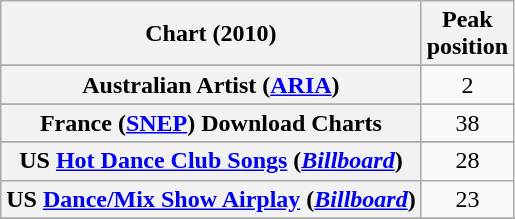<table class="wikitable sortable plainrowheaders" style="text-align:center">
<tr>
<th scope="col">Chart (2010)</th>
<th scope="col">Peak<br>position</th>
</tr>
<tr>
</tr>
<tr>
<th scope="row">Australian Artist (<a href='#'>ARIA</a>)</th>
<td>2</td>
</tr>
<tr>
</tr>
<tr>
</tr>
<tr>
<th scope="row">France (<a href='#'>SNEP</a>) Download Charts</th>
<td>38</td>
</tr>
<tr>
</tr>
<tr>
</tr>
<tr>
</tr>
<tr>
<th scope="row">US <a href='#'>Hot Dance Club Songs</a> (<em><a href='#'>Billboard</a></em>)</th>
<td>28</td>
</tr>
<tr>
<th scope="row">US <a href='#'>Dance/Mix Show Airplay</a> (<em><a href='#'>Billboard</a></em>)</th>
<td>23</td>
</tr>
<tr>
</tr>
</table>
